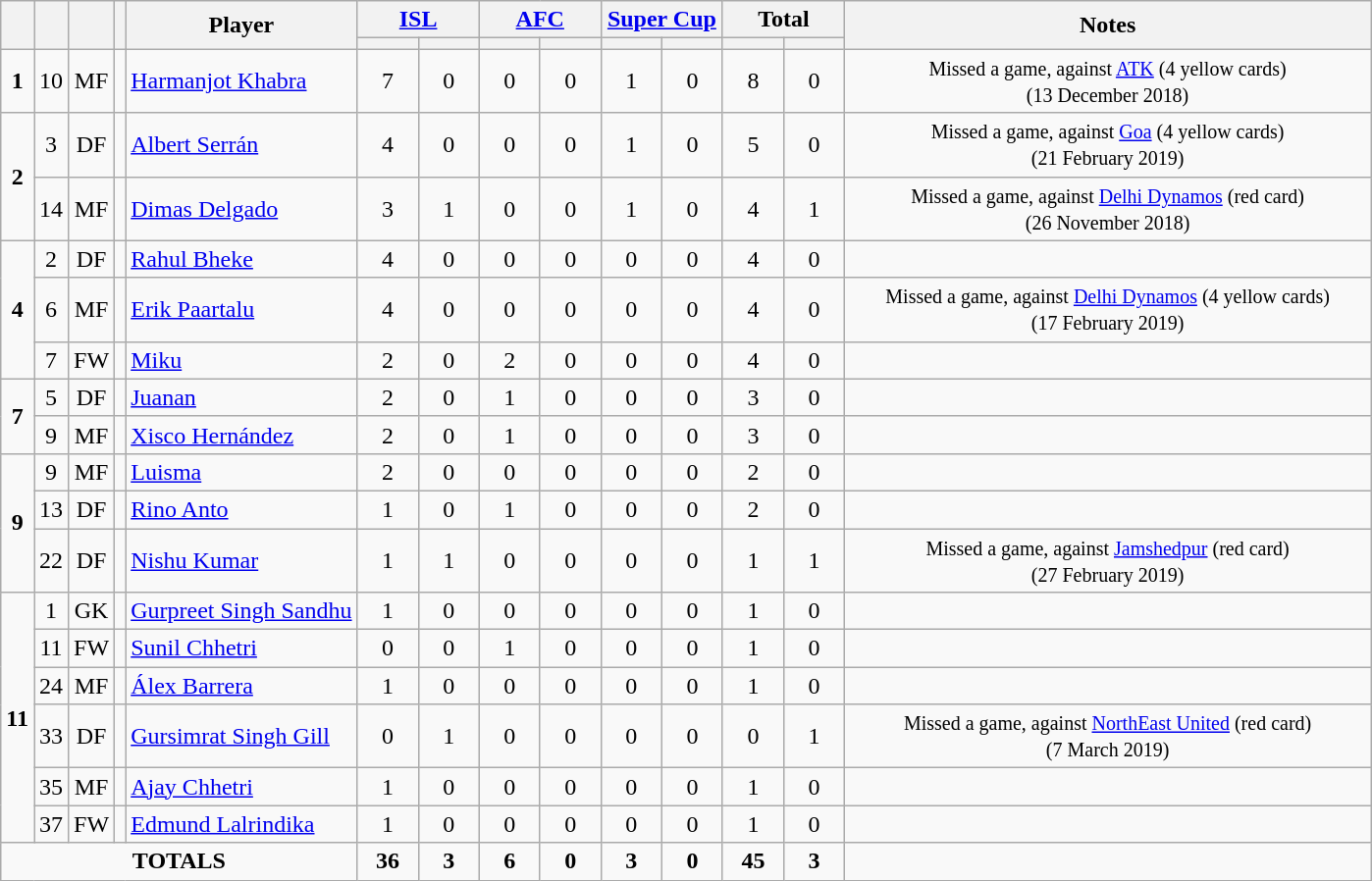<table class="wikitable" style="text-align:center;">
<tr>
<th rowspan="2" !width=15><strong></strong></th>
<th rowspan="2" !width=15><strong></strong></th>
<th rowspan="2" !width=15><strong></strong></th>
<th rowspan="2" !width=15><strong></strong></th>
<th rowspan="2"><strong>Player</strong></th>
<th colspan="2"><strong><a href='#'>ISL</a></strong></th>
<th colspan="2"><strong><a href='#'>AFC</a></strong></th>
<th colspan="2"><strong><a href='#'>Super Cup</a></strong></th>
<th colspan="2"><strong>Total</strong></th>
<th rowspan="2" style="width: 350px;"><strong>Notes</strong></th>
</tr>
<tr>
<th width=34; background:#fe9;"></th>
<th width=34; background:#ff8888;"></th>
<th width=34; background:#fe9;"></th>
<th width=34; background:#ff8888;"></th>
<th width=34; background:#fe9;"></th>
<th width=34; background:#ff8888;"></th>
<th width=34; background:#fe9;"></th>
<th width=34; background:#ff8888;"></th>
</tr>
<tr>
<td rowspan=1><strong>1</strong></td>
<td>10</td>
<td>MF</td>
<td></td>
<td style="text-align:left;"><a href='#'>Harmanjot Khabra</a></td>
<td>7</td>
<td>0</td>
<td>0</td>
<td>0</td>
<td>1</td>
<td>0</td>
<td>8</td>
<td>0</td>
<td><small>Missed a game, against <a href='#'>ATK</a> (4 yellow cards)<br>(13 December 2018)</small></td>
</tr>
<tr>
<td rowspan=2><strong>2</strong></td>
<td>3</td>
<td>DF</td>
<td></td>
<td style="text-align:left;"><a href='#'>Albert Serrán</a></td>
<td>4</td>
<td>0</td>
<td>0</td>
<td>0</td>
<td>1</td>
<td>0</td>
<td>5</td>
<td>0</td>
<td><small>Missed a game, against <a href='#'>Goa</a> (4 yellow cards)<br>(21 February 2019)</small></td>
</tr>
<tr>
<td>14</td>
<td>MF</td>
<td></td>
<td style="text-align:left;"><a href='#'>Dimas Delgado</a></td>
<td>3</td>
<td>1</td>
<td>0</td>
<td>0</td>
<td>1</td>
<td>0</td>
<td>4</td>
<td>1</td>
<td><small>Missed a game, against <a href='#'>Delhi Dynamos</a> (red card)<br>(26 November 2018)</small></td>
</tr>
<tr>
<td rowspan=3><strong>4</strong></td>
<td>2</td>
<td>DF</td>
<td></td>
<td style="text-align:left;"><a href='#'>Rahul Bheke</a></td>
<td>4</td>
<td>0</td>
<td>0</td>
<td>0</td>
<td>0</td>
<td>0</td>
<td>4</td>
<td>0</td>
<td></td>
</tr>
<tr>
<td>6</td>
<td>MF</td>
<td></td>
<td style="text-align:left;"><a href='#'>Erik Paartalu</a></td>
<td>4</td>
<td>0</td>
<td>0</td>
<td>0</td>
<td>0</td>
<td>0</td>
<td>4</td>
<td>0</td>
<td><small>Missed a game, against <a href='#'>Delhi Dynamos</a> (4 yellow cards)<br>(17 February 2019)</small></td>
</tr>
<tr>
<td>7</td>
<td>FW</td>
<td></td>
<td style="text-align:left;"><a href='#'>Miku</a></td>
<td>2</td>
<td>0</td>
<td>2</td>
<td>0</td>
<td>0</td>
<td>0</td>
<td>4</td>
<td>0</td>
<td></td>
</tr>
<tr>
<td rowspan=2><strong>7</strong></td>
<td>5</td>
<td>DF</td>
<td></td>
<td style="text-align:left;"><a href='#'>Juanan</a></td>
<td>2</td>
<td>0</td>
<td>1</td>
<td>0</td>
<td>0</td>
<td>0</td>
<td>3</td>
<td>0</td>
<td></td>
</tr>
<tr>
<td>9</td>
<td>MF</td>
<td></td>
<td style="text-align:left;"><a href='#'>Xisco Hernández</a></td>
<td>2</td>
<td>0</td>
<td>1</td>
<td>0</td>
<td>0</td>
<td>0</td>
<td>3</td>
<td>0</td>
<td></td>
</tr>
<tr>
<td rowspan=3><strong>9</strong></td>
<td>9</td>
<td>MF</td>
<td></td>
<td style="text-align:left;"><a href='#'>Luisma</a></td>
<td>2</td>
<td>0</td>
<td>0</td>
<td>0</td>
<td>0</td>
<td>0</td>
<td>2</td>
<td>0</td>
<td></td>
</tr>
<tr>
<td>13</td>
<td>DF</td>
<td></td>
<td style="text-align:left;"><a href='#'>Rino Anto</a></td>
<td>1</td>
<td>0</td>
<td>1</td>
<td>0</td>
<td>0</td>
<td>0</td>
<td>2</td>
<td>0</td>
<td></td>
</tr>
<tr>
<td>22</td>
<td>DF</td>
<td></td>
<td style="text-align:left;"><a href='#'>Nishu Kumar</a></td>
<td>1</td>
<td>1</td>
<td>0</td>
<td>0</td>
<td>0</td>
<td>0</td>
<td>1</td>
<td>1</td>
<td><small>Missed a game, against <a href='#'>Jamshedpur</a> (red card)<br>(27 February 2019)</small></td>
</tr>
<tr>
<td rowspan=6><strong>11</strong></td>
<td>1</td>
<td>GK</td>
<td></td>
<td style="text-align:left;"><a href='#'>Gurpreet Singh Sandhu</a></td>
<td>1</td>
<td>0</td>
<td>0</td>
<td>0</td>
<td>0</td>
<td>0</td>
<td>1</td>
<td>0</td>
<td></td>
</tr>
<tr>
<td>11</td>
<td>FW</td>
<td></td>
<td style="text-align:left;"><a href='#'>Sunil Chhetri</a></td>
<td>0</td>
<td>0</td>
<td>1</td>
<td>0</td>
<td>0</td>
<td>0</td>
<td>1</td>
<td>0</td>
<td></td>
</tr>
<tr>
<td>24</td>
<td>MF</td>
<td></td>
<td style="text-align:left;"><a href='#'>Álex Barrera</a></td>
<td>1</td>
<td>0</td>
<td>0</td>
<td>0</td>
<td>0</td>
<td>0</td>
<td>1</td>
<td>0</td>
<td></td>
</tr>
<tr>
<td>33</td>
<td>DF</td>
<td></td>
<td style="text-align:left;"><a href='#'>Gursimrat Singh Gill</a></td>
<td>0</td>
<td>1</td>
<td>0</td>
<td>0</td>
<td>0</td>
<td>0</td>
<td>0</td>
<td>1</td>
<td><small>Missed a game, against <a href='#'>NorthEast United</a> (red card)<br>(7 March 2019)</small></td>
</tr>
<tr>
<td>35</td>
<td>MF</td>
<td></td>
<td style="text-align:left;"><a href='#'>Ajay Chhetri</a></td>
<td>1</td>
<td>0</td>
<td>0</td>
<td>0</td>
<td>0</td>
<td>0</td>
<td>1</td>
<td>0</td>
<td></td>
</tr>
<tr>
<td>37</td>
<td>FW</td>
<td></td>
<td style="text-align:left;"><a href='#'>Edmund Lalrindika</a></td>
<td>1</td>
<td>0</td>
<td>0</td>
<td>0</td>
<td>0</td>
<td>0</td>
<td>1</td>
<td>0</td>
<td></td>
</tr>
<tr>
<td colspan=5><strong>TOTALS</strong></td>
<td><strong>36</strong></td>
<td><strong>3</strong></td>
<td><strong>6</strong></td>
<td><strong>0</strong></td>
<td><strong>3</strong></td>
<td><strong>0</strong></td>
<td><strong>45</strong></td>
<td><strong>3</strong></td>
<td></td>
</tr>
</table>
